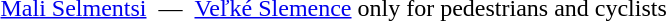<table>
<tr>
<td><a href='#'>Mali Selmentsi</a></td>
<td></td>
<td>—</td>
<td></td>
<td><a href='#'>Veľké Slemence</a></td>
<td>only for pedestrians and cyclists</td>
<td></td>
</tr>
</table>
